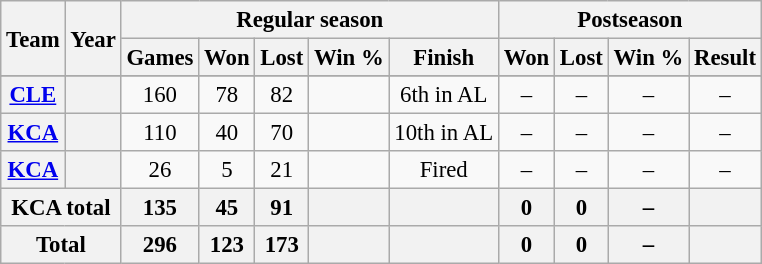<table class="wikitable" style="font-size: 95%; text-align:center;">
<tr>
<th rowspan="2">Team</th>
<th rowspan="2">Year</th>
<th colspan="5">Regular season</th>
<th colspan="4">Postseason</th>
</tr>
<tr>
<th>Games</th>
<th>Won</th>
<th>Lost</th>
<th>Win %</th>
<th>Finish</th>
<th>Won</th>
<th>Lost</th>
<th>Win %</th>
<th>Result</th>
</tr>
<tr>
</tr>
<tr>
<th><a href='#'>CLE</a></th>
<th></th>
<td>160</td>
<td>78</td>
<td>82</td>
<td></td>
<td>6th in AL</td>
<td>–</td>
<td>–</td>
<td>–</td>
<td>–</td>
</tr>
<tr>
<th><a href='#'>KCA</a></th>
<th></th>
<td>110</td>
<td>40</td>
<td>70</td>
<td></td>
<td>10th in AL</td>
<td>–</td>
<td>–</td>
<td>–</td>
<td>–</td>
</tr>
<tr>
<th><a href='#'>KCA</a></th>
<th></th>
<td>26</td>
<td>5</td>
<td>21</td>
<td></td>
<td>Fired</td>
<td>–</td>
<td>–</td>
<td>–</td>
<td>–</td>
</tr>
<tr>
<th colspan="2">KCA total</th>
<th>135</th>
<th>45</th>
<th>91</th>
<th></th>
<th></th>
<th>0</th>
<th>0</th>
<th>–</th>
<th></th>
</tr>
<tr>
<th colspan="2">Total</th>
<th>296</th>
<th>123</th>
<th>173</th>
<th></th>
<th></th>
<th>0</th>
<th>0</th>
<th>–</th>
<th></th>
</tr>
</table>
